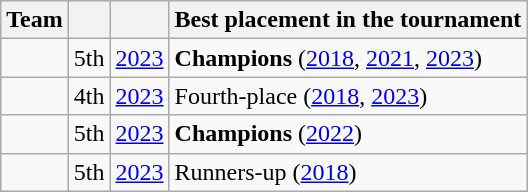<table class="wikitable sortable">
<tr>
<th>Team</th>
<th></th>
<th></th>
<th>Best placement in the tournament</th>
</tr>
<tr>
<td></td>
<td align=center>5th</td>
<td><a href='#'>2023</a></td>
<td><strong>Champions</strong> (<a href='#'>2018</a>, <a href='#'>2021</a>, <a href='#'>2023</a>)</td>
</tr>
<tr>
<td></td>
<td align=center>4th</td>
<td><a href='#'>2023</a></td>
<td>Fourth-place (<a href='#'>2018</a>, <a href='#'>2023</a>)</td>
</tr>
<tr>
<td></td>
<td align=center>5th</td>
<td><a href='#'>2023</a></td>
<td><strong>Champions</strong> (<a href='#'>2022</a>)</td>
</tr>
<tr>
<td></td>
<td align=center>5th</td>
<td><a href='#'>2023</a></td>
<td>Runners-up (<a href='#'>2018</a>)</td>
</tr>
</table>
